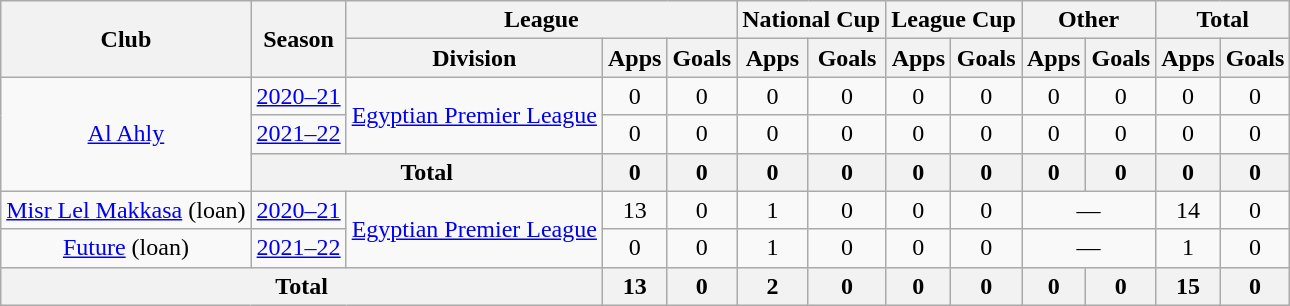<table class=wikitable style=text-align:center>
<tr>
<th rowspan="2">Club</th>
<th rowspan="2">Season</th>
<th colspan="3">League</th>
<th colspan="2">National Cup</th>
<th colspan="2">League Cup</th>
<th colspan="2">Other</th>
<th colspan="2">Total</th>
</tr>
<tr>
<th>Division</th>
<th>Apps</th>
<th>Goals</th>
<th>Apps</th>
<th>Goals</th>
<th>Apps</th>
<th>Goals</th>
<th>Apps</th>
<th>Goals</th>
<th>Apps</th>
<th>Goals</th>
</tr>
<tr>
<td rowspan="3"><a href='#'>Al Ahly</a></td>
<td><a href='#'>2020–21</a></td>
<td rowspan="2"><a href='#'>Egyptian Premier League</a></td>
<td>0</td>
<td>0</td>
<td>0</td>
<td>0</td>
<td>0</td>
<td>0</td>
<td>0</td>
<td>0</td>
<td>0</td>
<td>0</td>
</tr>
<tr>
<td><a href='#'>2021–22</a></td>
<td>0</td>
<td>0</td>
<td>0</td>
<td>0</td>
<td>0</td>
<td>0</td>
<td>0</td>
<td>0</td>
<td>0</td>
<td>0</td>
</tr>
<tr>
<th colspan=2>Total</th>
<th>0</th>
<th>0</th>
<th>0</th>
<th>0</th>
<th>0</th>
<th>0</th>
<th>0</th>
<th>0</th>
<th>0</th>
<th>0</th>
</tr>
<tr>
<td><a href='#'>Misr Lel Makkasa</a> (loan)</td>
<td><a href='#'>2020–21</a></td>
<td rowspan="2"><a href='#'>Egyptian Premier League</a></td>
<td>13</td>
<td>0</td>
<td>1</td>
<td>0</td>
<td>0</td>
<td>0</td>
<td colspan="2">—</td>
<td>14</td>
<td>0</td>
</tr>
<tr>
<td><a href='#'>Future</a> (loan)</td>
<td><a href='#'>2021–22</a></td>
<td>0</td>
<td>0</td>
<td>1</td>
<td>0</td>
<td>0</td>
<td>0</td>
<td colspan="2">—</td>
<td>1</td>
<td>0</td>
</tr>
<tr>
<th colspan=3>Total</th>
<th>13</th>
<th>0</th>
<th>2</th>
<th>0</th>
<th>0</th>
<th>0</th>
<th>0</th>
<th>0</th>
<th>15</th>
<th>0</th>
</tr>
</table>
